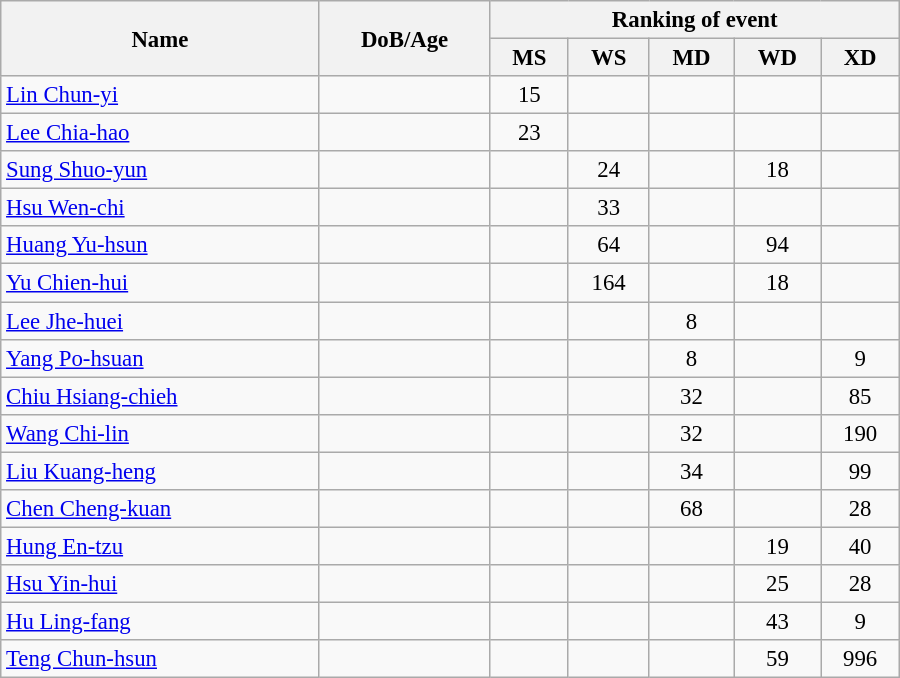<table class="wikitable" style="width:600px; font-size:95%; text-align:center">
<tr>
<th rowspan="2" align="left">Name</th>
<th rowspan="2" align="left">DoB/Age</th>
<th colspan="5" align="center">Ranking of event</th>
</tr>
<tr>
<th align="left">MS</th>
<th align="left">WS</th>
<th align="left">MD</th>
<th align="left">WD</th>
<th align="left">XD</th>
</tr>
<tr>
<td align="left"><a href='#'>Lin Chun-yi</a></td>
<td align="left"></td>
<td>15</td>
<td></td>
<td></td>
<td></td>
<td></td>
</tr>
<tr>
<td align="left"><a href='#'>Lee Chia-hao</a></td>
<td align="left"></td>
<td>23</td>
<td></td>
<td></td>
<td></td>
<td></td>
</tr>
<tr>
<td align="left"><a href='#'>Sung Shuo-yun</a></td>
<td align="left"></td>
<td></td>
<td>24</td>
<td></td>
<td>18</td>
<td></td>
</tr>
<tr>
<td align="left"><a href='#'>Hsu Wen-chi</a></td>
<td align="left"></td>
<td></td>
<td>33</td>
<td></td>
<td></td>
<td></td>
</tr>
<tr>
<td align="left"><a href='#'>Huang Yu-hsun</a></td>
<td align="left"></td>
<td></td>
<td>64</td>
<td></td>
<td>94</td>
<td></td>
</tr>
<tr>
<td align="left"><a href='#'>Yu Chien-hui</a></td>
<td align="left"></td>
<td></td>
<td>164</td>
<td></td>
<td>18</td>
<td></td>
</tr>
<tr>
<td align="left"><a href='#'>Lee Jhe-huei</a></td>
<td align="left"></td>
<td></td>
<td></td>
<td>8</td>
<td></td>
<td></td>
</tr>
<tr>
<td align="left"><a href='#'>Yang Po-hsuan</a></td>
<td align="left"></td>
<td></td>
<td></td>
<td>8</td>
<td></td>
<td>9</td>
</tr>
<tr>
<td align="left"><a href='#'>Chiu Hsiang-chieh</a></td>
<td align="left"></td>
<td></td>
<td></td>
<td>32</td>
<td></td>
<td>85</td>
</tr>
<tr>
<td align="left"><a href='#'>Wang Chi-lin</a></td>
<td align="left"></td>
<td></td>
<td></td>
<td>32</td>
<td></td>
<td>190</td>
</tr>
<tr>
<td align="left"><a href='#'>Liu Kuang-heng</a></td>
<td align="left"></td>
<td></td>
<td></td>
<td>34</td>
<td></td>
<td>99</td>
</tr>
<tr>
<td align="left"><a href='#'>Chen Cheng-kuan</a></td>
<td align="left"></td>
<td></td>
<td></td>
<td>68</td>
<td></td>
<td>28</td>
</tr>
<tr>
<td align="left"><a href='#'>Hung En-tzu</a></td>
<td align="left"></td>
<td></td>
<td></td>
<td></td>
<td>19</td>
<td>40</td>
</tr>
<tr>
<td align="left"><a href='#'>Hsu Yin-hui</a></td>
<td align="left"></td>
<td></td>
<td></td>
<td></td>
<td>25</td>
<td>28</td>
</tr>
<tr>
<td align="left"><a href='#'>Hu Ling-fang</a></td>
<td align="left"></td>
<td></td>
<td></td>
<td></td>
<td>43</td>
<td>9</td>
</tr>
<tr>
<td align="left"><a href='#'>Teng Chun-hsun</a></td>
<td align="left"></td>
<td></td>
<td></td>
<td></td>
<td>59</td>
<td>996</td>
</tr>
</table>
